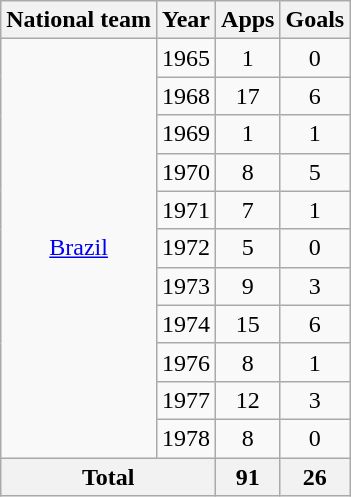<table class="wikitable" style="text-align:center">
<tr>
<th>National team</th>
<th>Year</th>
<th>Apps</th>
<th>Goals</th>
</tr>
<tr>
<td rowspan="11"><a href='#'>Brazil</a></td>
<td>1965</td>
<td>1</td>
<td>0</td>
</tr>
<tr>
<td>1968</td>
<td>17</td>
<td>6</td>
</tr>
<tr>
<td>1969</td>
<td>1</td>
<td>1</td>
</tr>
<tr>
<td>1970</td>
<td>8</td>
<td>5</td>
</tr>
<tr>
<td>1971</td>
<td>7</td>
<td>1</td>
</tr>
<tr>
<td>1972</td>
<td>5</td>
<td>0</td>
</tr>
<tr>
<td>1973</td>
<td>9</td>
<td>3</td>
</tr>
<tr>
<td>1974</td>
<td>15</td>
<td>6</td>
</tr>
<tr>
<td>1976</td>
<td>8</td>
<td>1</td>
</tr>
<tr>
<td>1977</td>
<td>12</td>
<td>3</td>
</tr>
<tr>
<td>1978</td>
<td>8</td>
<td>0</td>
</tr>
<tr>
<th colspan="2">Total</th>
<th>91</th>
<th>26</th>
</tr>
</table>
